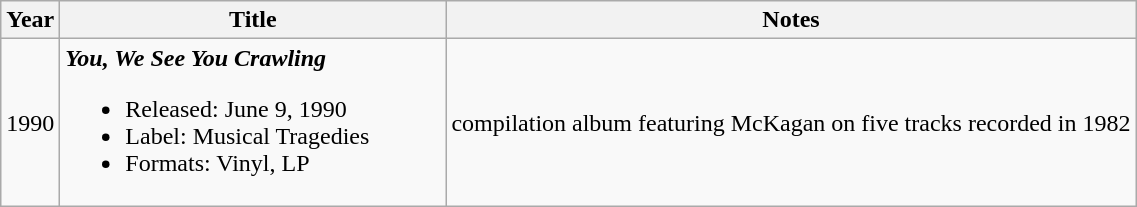<table class="wikitable">
<tr>
<th>Year</th>
<th width="250">Title</th>
<th>Notes</th>
</tr>
<tr>
<td>1990</td>
<td><strong><em>You, We See You Crawling</em></strong><br><ul><li>Released: June 9, 1990</li><li>Label: Musical Tragedies</li><li>Formats: Vinyl, LP</li></ul></td>
<td>compilation album featuring McKagan on five tracks recorded in 1982</td>
</tr>
</table>
